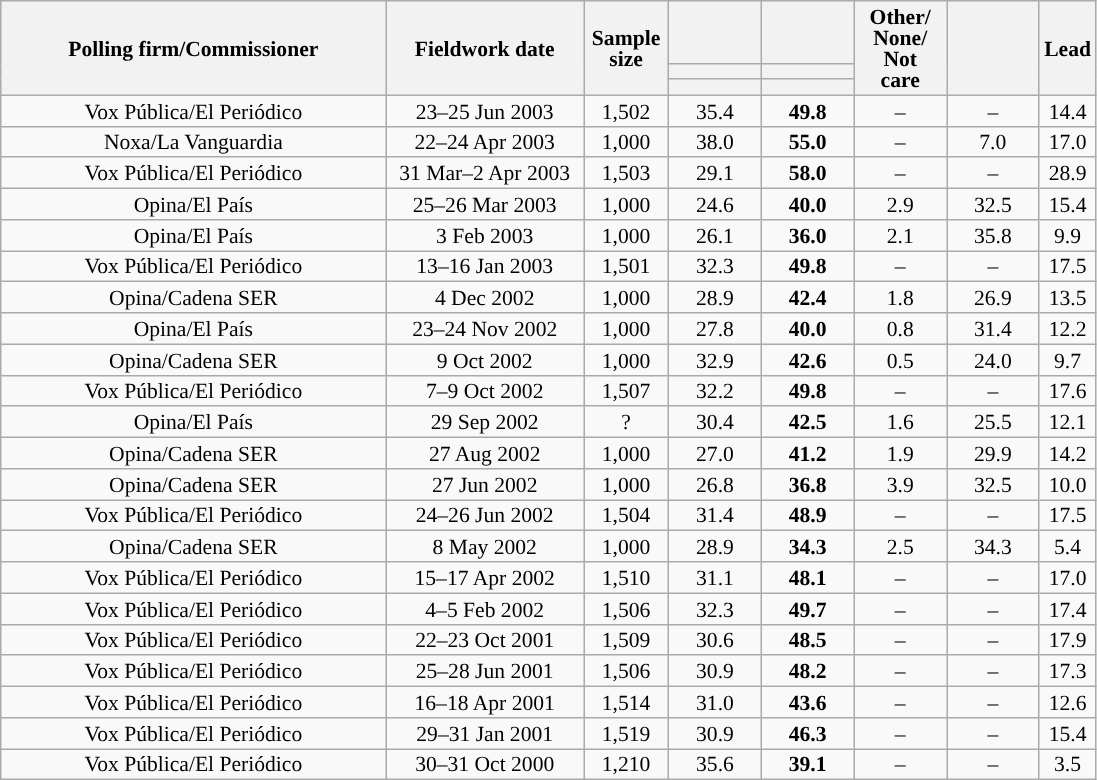<table class="wikitable collapsible collapsed" style="text-align:center; font-size:90%; line-height:14px;">
<tr style="height:42px;">
<th style="width:250px;" rowspan="3">Polling firm/Commissioner</th>
<th style="width:125px;" rowspan="3">Fieldwork date</th>
<th style="width:50px;" rowspan="3">Sample size</th>
<th style="width:55px;"></th>
<th style="width:55px;"></th>
<th style="width:55px;" rowspan="3">Other/<br>None/<br>Not<br>care</th>
<th style="width:55px;" rowspan="3"></th>
<th style="width:30px;" rowspan="3">Lead</th>
</tr>
<tr>
<th style="color:inherit;background:"></th>
<th style="color:inherit;background:"></th>
</tr>
<tr>
<th></th>
<th></th>
</tr>
<tr>
<td>Vox Pública/El Periódico</td>
<td>23–25 Jun 2003</td>
<td>1,502</td>
<td>35.4</td>
<td><strong>49.8</strong></td>
<td>–</td>
<td>–</td>
<td style="background:">14.4</td>
</tr>
<tr>
<td>Noxa/La Vanguardia</td>
<td>22–24 Apr 2003</td>
<td>1,000</td>
<td>38.0</td>
<td><strong>55.0</strong></td>
<td>–</td>
<td>7.0</td>
<td style="background:">17.0</td>
</tr>
<tr>
<td>Vox Pública/El Periódico</td>
<td>31 Mar–2 Apr 2003</td>
<td>1,503</td>
<td>29.1</td>
<td><strong>58.0</strong></td>
<td>–</td>
<td>–</td>
<td style="background:">28.9</td>
</tr>
<tr>
<td>Opina/El País</td>
<td>25–26 Mar 2003</td>
<td>1,000</td>
<td>24.6</td>
<td><strong>40.0</strong></td>
<td>2.9</td>
<td>32.5</td>
<td style="background:">15.4</td>
</tr>
<tr>
<td>Opina/El País</td>
<td>3 Feb 2003</td>
<td>1,000</td>
<td>26.1</td>
<td><strong>36.0</strong></td>
<td>2.1</td>
<td>35.8</td>
<td style="background:">9.9</td>
</tr>
<tr>
<td>Vox Pública/El Periódico</td>
<td>13–16 Jan 2003</td>
<td>1,501</td>
<td>32.3</td>
<td><strong>49.8</strong></td>
<td>–</td>
<td>–</td>
<td style="background:">17.5</td>
</tr>
<tr>
<td>Opina/Cadena SER</td>
<td>4 Dec 2002</td>
<td>1,000</td>
<td>28.9</td>
<td><strong>42.4</strong></td>
<td>1.8</td>
<td>26.9</td>
<td style="background:">13.5</td>
</tr>
<tr>
<td>Opina/El País</td>
<td>23–24 Nov 2002</td>
<td>1,000</td>
<td>27.8</td>
<td><strong>40.0</strong></td>
<td>0.8</td>
<td>31.4</td>
<td style="background:">12.2</td>
</tr>
<tr>
<td>Opina/Cadena SER</td>
<td>9 Oct 2002</td>
<td>1,000</td>
<td>32.9</td>
<td><strong>42.6</strong></td>
<td>0.5</td>
<td>24.0</td>
<td style="background:">9.7</td>
</tr>
<tr>
<td>Vox Pública/El Periódico</td>
<td>7–9 Oct 2002</td>
<td>1,507</td>
<td>32.2</td>
<td><strong>49.8</strong></td>
<td>–</td>
<td>–</td>
<td style="background:">17.6</td>
</tr>
<tr>
<td>Opina/El País</td>
<td>29 Sep 2002</td>
<td>?</td>
<td>30.4</td>
<td><strong>42.5</strong></td>
<td>1.6</td>
<td>25.5</td>
<td style="background:">12.1</td>
</tr>
<tr>
<td>Opina/Cadena SER</td>
<td>27 Aug 2002</td>
<td>1,000</td>
<td>27.0</td>
<td><strong>41.2</strong></td>
<td>1.9</td>
<td>29.9</td>
<td style="background:">14.2</td>
</tr>
<tr>
<td>Opina/Cadena SER</td>
<td>27 Jun 2002</td>
<td>1,000</td>
<td>26.8</td>
<td><strong>36.8</strong></td>
<td>3.9</td>
<td>32.5</td>
<td style="background:">10.0</td>
</tr>
<tr>
<td>Vox Pública/El Periódico</td>
<td>24–26 Jun 2002</td>
<td>1,504</td>
<td>31.4</td>
<td><strong>48.9</strong></td>
<td>–</td>
<td>–</td>
<td style="background:">17.5</td>
</tr>
<tr>
<td>Opina/Cadena SER</td>
<td>8 May 2002</td>
<td>1,000</td>
<td>28.9</td>
<td><strong>34.3</strong></td>
<td>2.5</td>
<td>34.3</td>
<td style="background:">5.4</td>
</tr>
<tr>
<td>Vox Pública/El Periódico</td>
<td>15–17 Apr 2002</td>
<td>1,510</td>
<td>31.1</td>
<td><strong>48.1</strong></td>
<td>–</td>
<td>–</td>
<td style="background:">17.0</td>
</tr>
<tr>
<td>Vox Pública/El Periódico</td>
<td>4–5 Feb 2002</td>
<td>1,506</td>
<td>32.3</td>
<td><strong>49.7</strong></td>
<td>–</td>
<td>–</td>
<td style="background:">17.4</td>
</tr>
<tr>
<td>Vox Pública/El Periódico</td>
<td>22–23 Oct 2001</td>
<td>1,509</td>
<td>30.6</td>
<td><strong>48.5</strong></td>
<td>–</td>
<td>–</td>
<td style="background:">17.9</td>
</tr>
<tr>
<td>Vox Pública/El Periódico</td>
<td>25–28 Jun 2001</td>
<td>1,506</td>
<td>30.9</td>
<td><strong>48.2</strong></td>
<td>–</td>
<td>–</td>
<td style="background:">17.3</td>
</tr>
<tr>
<td>Vox Pública/El Periódico</td>
<td>16–18 Apr 2001</td>
<td>1,514</td>
<td>31.0</td>
<td><strong>43.6</strong></td>
<td>–</td>
<td>–</td>
<td style="background:">12.6</td>
</tr>
<tr>
<td>Vox Pública/El Periódico</td>
<td>29–31 Jan 2001</td>
<td>1,519</td>
<td>30.9</td>
<td><strong>46.3</strong></td>
<td>–</td>
<td>–</td>
<td style="background:">15.4</td>
</tr>
<tr>
<td>Vox Pública/El Periódico</td>
<td>30–31 Oct 2000</td>
<td>1,210</td>
<td>35.6</td>
<td><strong>39.1</strong></td>
<td>–</td>
<td>–</td>
<td style="background:">3.5</td>
</tr>
</table>
